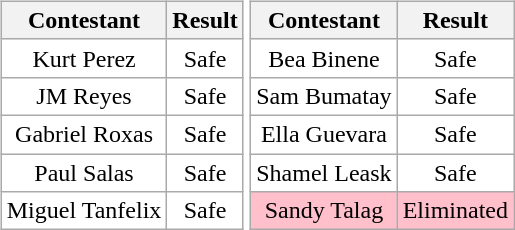<table>
<tr>
<td><br><table class="wikitable sortable nowrap" style="margin:auto; text-align:center">
<tr>
<th scope="col">Contestant</th>
<th scope="col">Result</th>
</tr>
<tr>
<td bgcolor=#FFFFFF>Kurt Perez</td>
<td bgcolor=#FFFFFF>Safe</td>
</tr>
<tr>
<td bgcolor=#FFFFFF>JM Reyes</td>
<td bgcolor=#FFFFFF>Safe</td>
</tr>
<tr>
<td bgcolor=#FFFFFF>Gabriel Roxas</td>
<td bgcolor=#FFFFFF>Safe</td>
</tr>
<tr>
<td bgcolor=#FFFFFF>Paul Salas</td>
<td bgcolor=#FFFFFF>Safe</td>
</tr>
<tr>
<td bgcolor=#FFFFFF>Miguel Tanfelix</td>
<td bgcolor=#FFFFFF>Safe</td>
</tr>
</table>
</td>
<td><br><table class="wikitable sortable nowrap" style="margin:auto; text-align:center">
<tr>
<th scope="col">Contestant</th>
<th scope="col">Result</th>
</tr>
<tr>
<td bgcolor=#FFFFFF>Bea Binene</td>
<td bgcolor=#FFFFFF>Safe</td>
</tr>
<tr>
<td bgcolor=#FFFFFF>Sam Bumatay</td>
<td bgcolor=#FFFFFF>Safe</td>
</tr>
<tr>
<td bgcolor=#FFFFFF>Ella Guevara</td>
<td bgcolor=#FFFFFF>Safe</td>
</tr>
<tr>
<td bgcolor=#FFFFFF>Shamel Leask</td>
<td bgcolor=#FFFFFF>Safe</td>
</tr>
<tr>
<td bgcolor=pink>Sandy Talag</td>
<td bgcolor=pink>Eliminated</td>
</tr>
</table>
</td>
</tr>
</table>
